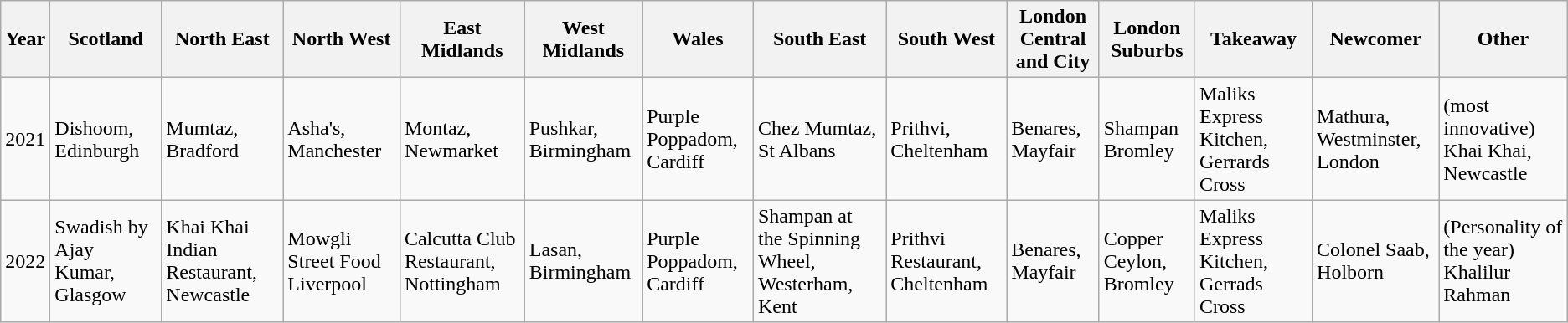<table class="wikitable">
<tr>
<th>Year</th>
<th>Scotland</th>
<th>North East</th>
<th>North West</th>
<th>East Midlands</th>
<th>West Midlands</th>
<th>Wales</th>
<th>South East</th>
<th>South West</th>
<th>London Central and City</th>
<th>London Suburbs</th>
<th>Takeaway</th>
<th>Newcomer</th>
<th>Other</th>
</tr>
<tr>
<td>2021</td>
<td>Dishoom, Edinburgh</td>
<td>Mumtaz, Bradford</td>
<td>Asha's, Manchester</td>
<td>Montaz, Newmarket</td>
<td>Pushkar, Birmingham</td>
<td>Purple Poppadom, Cardiff</td>
<td>Chez Mumtaz, St Albans</td>
<td>Prithvi, Cheltenham</td>
<td>Benares, Mayfair</td>
<td>Shampan Bromley</td>
<td>Maliks Express Kitchen, Gerrards Cross</td>
<td>Mathura, Westminster, London</td>
<td>(most innovative) Khai Khai, Newcastle</td>
</tr>
<tr>
<td>2022</td>
<td>Swadish by Ajay Kumar, Glasgow</td>
<td>Khai Khai Indian Restaurant, Newcastle</td>
<td>Mowgli Street Food Liverpool</td>
<td>Calcutta Club Restaurant, Nottingham</td>
<td>Lasan, Birmingham</td>
<td>Purple Poppadom, Cardiff</td>
<td>Shampan at the Spinning Wheel, Westerham, Kent</td>
<td>Prithvi Restaurant, Cheltenham</td>
<td>Benares, Mayfair</td>
<td>Copper Ceylon, Bromley</td>
<td>Maliks Express Kitchen, Gerrads Cross</td>
<td>Colonel Saab, Holborn</td>
<td>(Personality of the year) Khalilur Rahman</td>
</tr>
</table>
